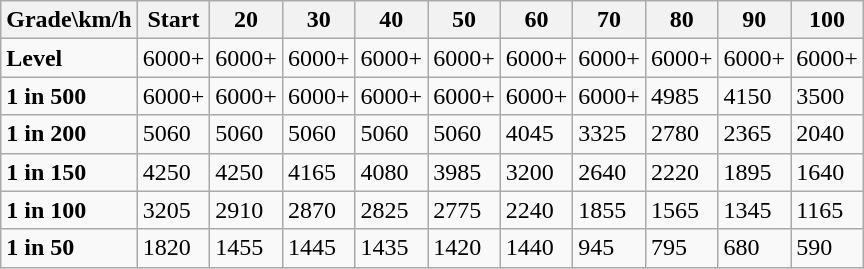<table class="wikitable">
<tr>
<th>Grade\km/h</th>
<th>Start</th>
<th>20</th>
<th>30</th>
<th>40</th>
<th>50</th>
<th>60</th>
<th>70</th>
<th>80</th>
<th>90</th>
<th>100</th>
</tr>
<tr>
<td><strong>Level</strong></td>
<td>6000+</td>
<td>6000+</td>
<td>6000+</td>
<td>6000+</td>
<td>6000+</td>
<td>6000+</td>
<td>6000+</td>
<td>6000+</td>
<td>6000+</td>
<td>6000+</td>
</tr>
<tr>
<td><strong>1 in 500</strong></td>
<td>6000+</td>
<td>6000+</td>
<td>6000+</td>
<td>6000+</td>
<td>6000+</td>
<td>6000+</td>
<td>6000+</td>
<td>4985</td>
<td>4150</td>
<td>3500</td>
</tr>
<tr>
<td><strong>1 in 200</strong></td>
<td>5060</td>
<td>5060</td>
<td>5060</td>
<td>5060</td>
<td>5060</td>
<td>4045</td>
<td>3325</td>
<td>2780</td>
<td>2365</td>
<td>2040</td>
</tr>
<tr>
<td><strong>1 in 150</strong></td>
<td>4250</td>
<td>4250</td>
<td>4165</td>
<td>4080</td>
<td>3985</td>
<td>3200</td>
<td>2640</td>
<td>2220</td>
<td>1895</td>
<td>1640</td>
</tr>
<tr>
<td><strong>1 in 100</strong></td>
<td>3205</td>
<td>2910</td>
<td>2870</td>
<td>2825</td>
<td>2775</td>
<td>2240</td>
<td>1855</td>
<td>1565</td>
<td>1345</td>
<td>1165</td>
</tr>
<tr>
<td><strong>1 in 50</strong></td>
<td>1820</td>
<td>1455</td>
<td>1445</td>
<td>1435</td>
<td>1420</td>
<td>1440</td>
<td>945</td>
<td>795</td>
<td>680</td>
<td>590</td>
</tr>
</table>
